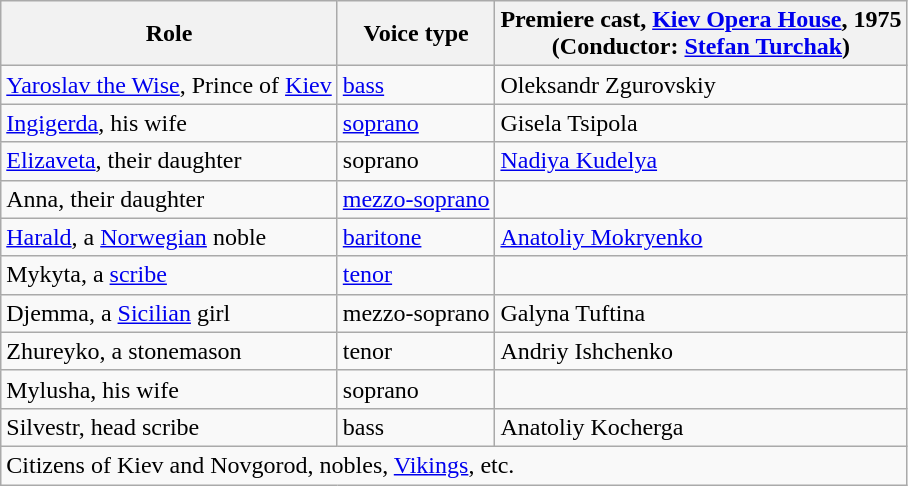<table class="wikitable">
<tr>
<th>Role</th>
<th>Voice type</th>
<th>Premiere cast, <a href='#'>Kiev Opera House</a>, 1975<br>(Conductor: <a href='#'>Stefan Turchak</a>)</th>
</tr>
<tr>
<td><a href='#'>Yaroslav the Wise</a>, Prince of <a href='#'>Kiev</a></td>
<td><a href='#'>bass</a></td>
<td>Oleksandr Zgurovskiy</td>
</tr>
<tr>
<td><a href='#'>Ingigerda</a>, his wife</td>
<td><a href='#'>soprano</a></td>
<td>Gisela Tsipola</td>
</tr>
<tr>
<td><a href='#'>Elizaveta</a>, their daughter</td>
<td>soprano</td>
<td><a href='#'>Nadiya Kudelya</a></td>
</tr>
<tr>
<td>Anna, their daughter</td>
<td><a href='#'>mezzo-soprano</a></td>
<td></td>
</tr>
<tr>
<td><a href='#'>Harald</a>, a <a href='#'>Norwegian</a> noble</td>
<td><a href='#'>baritone</a></td>
<td><a href='#'>Anatoliy Mokryenko</a></td>
</tr>
<tr>
<td>Mykyta, a <a href='#'>scribe</a></td>
<td><a href='#'>tenor</a></td>
<td></td>
</tr>
<tr>
<td>Djemma, a <a href='#'>Sicilian</a> girl</td>
<td>mezzo-soprano</td>
<td>Galyna Tuftina</td>
</tr>
<tr>
<td>Zhureyko, a stonemason</td>
<td>tenor</td>
<td>Andriy Ishchenko</td>
</tr>
<tr>
<td>Mylusha, his wife</td>
<td>soprano</td>
<td></td>
</tr>
<tr>
<td>Silvestr, head scribe</td>
<td>bass</td>
<td>Anatoliy Kocherga</td>
</tr>
<tr>
<td colspan=3>Citizens of Kiev and Novgorod, nobles, <a href='#'>Vikings</a>, etc.</td>
</tr>
</table>
